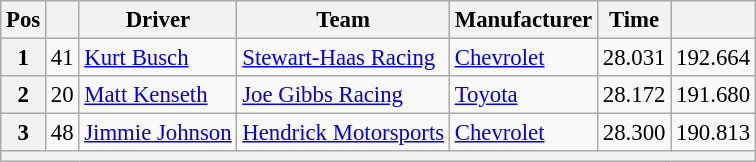<table class="wikitable" style="font-size:95%">
<tr>
<th>Pos</th>
<th></th>
<th>Driver</th>
<th>Team</th>
<th>Manufacturer</th>
<th>Time</th>
<th></th>
</tr>
<tr>
<th>1</th>
<td>41</td>
<td><a href='#'>Kurt Busch</a></td>
<td><a href='#'>Stewart-Haas Racing</a></td>
<td><a href='#'>Chevrolet</a></td>
<td>28.031</td>
<td>192.664</td>
</tr>
<tr>
<th>2</th>
<td>20</td>
<td><a href='#'>Matt Kenseth</a></td>
<td><a href='#'>Joe Gibbs Racing</a></td>
<td><a href='#'>Toyota</a></td>
<td>28.172</td>
<td>191.680</td>
</tr>
<tr>
<th>3</th>
<td>48</td>
<td><a href='#'>Jimmie Johnson</a></td>
<td><a href='#'>Hendrick Motorsports</a></td>
<td><a href='#'>Chevrolet</a></td>
<td>28.300</td>
<td>190.813</td>
</tr>
<tr>
<th colspan="7"></th>
</tr>
</table>
